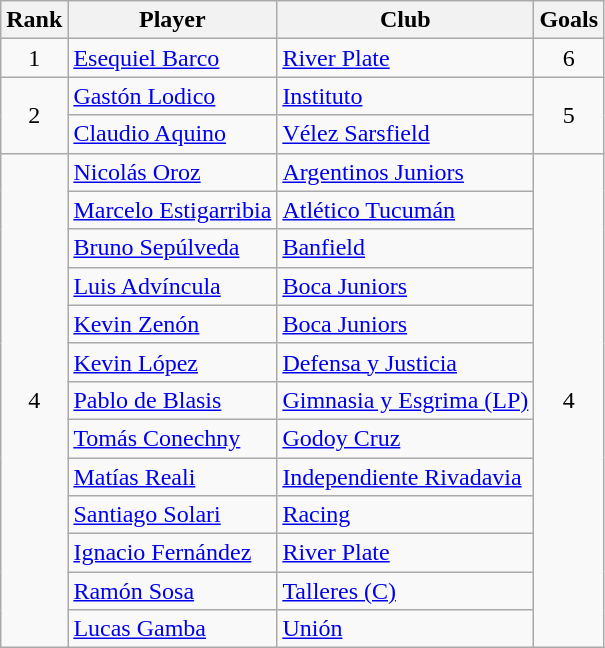<table class="wikitable" border="1">
<tr>
<th>Rank</th>
<th>Player</th>
<th>Club</th>
<th>Goals</th>
</tr>
<tr>
<td align=center>1</td>
<td> <a href='#'>Esequiel Barco</a></td>
<td><a href='#'>River Plate</a></td>
<td align=center>6</td>
</tr>
<tr>
<td align=center rowspan=2>2</td>
<td> <a href='#'>Gastón Lodico</a></td>
<td><a href='#'>Instituto</a></td>
<td align=center rowspan=2>5</td>
</tr>
<tr>
<td> <a href='#'>Claudio Aquino</a></td>
<td><a href='#'>Vélez Sarsfield</a></td>
</tr>
<tr>
<td align=center rowspan=13>4</td>
<td> <a href='#'>Nicolás Oroz</a></td>
<td><a href='#'>Argentinos Juniors</a></td>
<td align=center rowspan=13>4</td>
</tr>
<tr>
<td> <a href='#'>Marcelo Estigarribia</a></td>
<td><a href='#'>Atlético Tucumán</a></td>
</tr>
<tr>
<td> <a href='#'>Bruno Sepúlveda</a></td>
<td><a href='#'>Banfield</a></td>
</tr>
<tr>
<td> <a href='#'>Luis Advíncula</a></td>
<td><a href='#'>Boca Juniors</a></td>
</tr>
<tr>
<td> <a href='#'>Kevin Zenón</a></td>
<td><a href='#'>Boca Juniors</a></td>
</tr>
<tr>
<td> <a href='#'>Kevin López</a></td>
<td><a href='#'>Defensa y Justicia</a></td>
</tr>
<tr>
<td> <a href='#'>Pablo de Blasis</a></td>
<td><a href='#'>Gimnasia y Esgrima (LP)</a></td>
</tr>
<tr>
<td> <a href='#'>Tomás Conechny</a></td>
<td><a href='#'>Godoy Cruz</a></td>
</tr>
<tr>
<td> <a href='#'>Matías Reali</a></td>
<td><a href='#'>Independiente Rivadavia</a></td>
</tr>
<tr>
<td> <a href='#'>Santiago Solari</a></td>
<td><a href='#'>Racing</a></td>
</tr>
<tr>
<td> <a href='#'>Ignacio Fernández</a></td>
<td><a href='#'>River Plate</a></td>
</tr>
<tr>
<td> <a href='#'>Ramón Sosa</a></td>
<td><a href='#'>Talleres (C)</a></td>
</tr>
<tr>
<td> <a href='#'>Lucas Gamba</a></td>
<td><a href='#'>Unión</a></td>
</tr>
</table>
